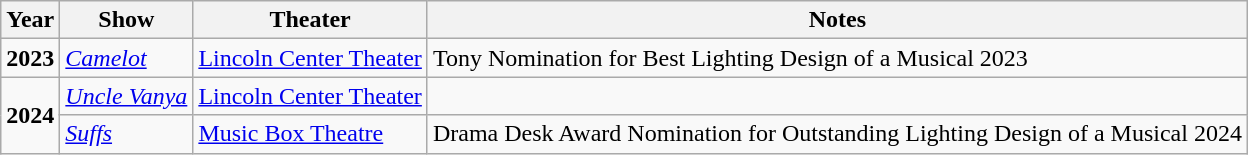<table class="wikitable">
<tr>
<th>Year</th>
<th>Show</th>
<th>Theater</th>
<th>Notes</th>
</tr>
<tr>
<td rowspan="1"><strong>2023</strong></td>
<td><em><a href='#'>Camelot</a></em></td>
<td><a href='#'>Lincoln Center Theater</a></td>
<td>Tony Nomination for Best Lighting Design of a Musical 2023</td>
</tr>
<tr>
<td rowspan="2"><strong>2024</strong></td>
<td><em><a href='#'>Uncle Vanya</a></em></td>
<td><a href='#'>Lincoln Center Theater</a></td>
<td blank></td>
</tr>
<tr>
<td><em><a href='#'>Suffs</a></em></td>
<td><a href='#'>Music Box Theatre</a></td>
<td>Drama Desk Award Nomination for Outstanding Lighting Design of a Musical 2024</td>
</tr>
</table>
